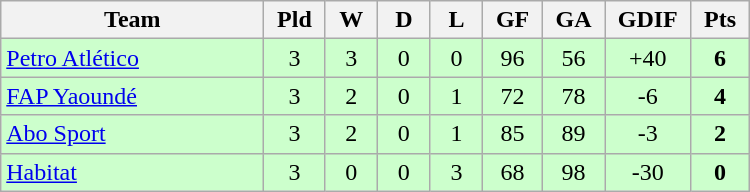<table class=wikitable style="text-align:center" width=500>
<tr>
<th width=25%>Team</th>
<th width=5%>Pld</th>
<th width=5%>W</th>
<th width=5%>D</th>
<th width=5%>L</th>
<th width=5%>GF</th>
<th width=5%>GA</th>
<th width=5%>GDIF</th>
<th width=5%>Pts</th>
</tr>
<tr bgcolor=#ccffcc>
<td align="left"> <a href='#'>Petro Atlético</a></td>
<td>3</td>
<td>3</td>
<td>0</td>
<td>0</td>
<td>96</td>
<td>56</td>
<td>+40</td>
<td><strong>6</strong></td>
</tr>
<tr bgcolor=#ccffcc>
<td align="left"> <a href='#'>FAP Yaoundé</a></td>
<td>3</td>
<td>2</td>
<td>0</td>
<td>1</td>
<td>72</td>
<td>78</td>
<td>-6</td>
<td><strong>4</strong></td>
</tr>
<tr bgcolor=#ccffcc>
<td align="left"> <a href='#'>Abo Sport</a></td>
<td>3</td>
<td>2</td>
<td>0</td>
<td>1</td>
<td>85</td>
<td>89</td>
<td>-3</td>
<td><strong>2</strong></td>
</tr>
<tr bgcolor=#ccffcc>
<td align="left"> <a href='#'>Habitat</a></td>
<td>3</td>
<td>0</td>
<td>0</td>
<td>3</td>
<td>68</td>
<td>98</td>
<td>-30</td>
<td><strong>0</strong></td>
</tr>
</table>
